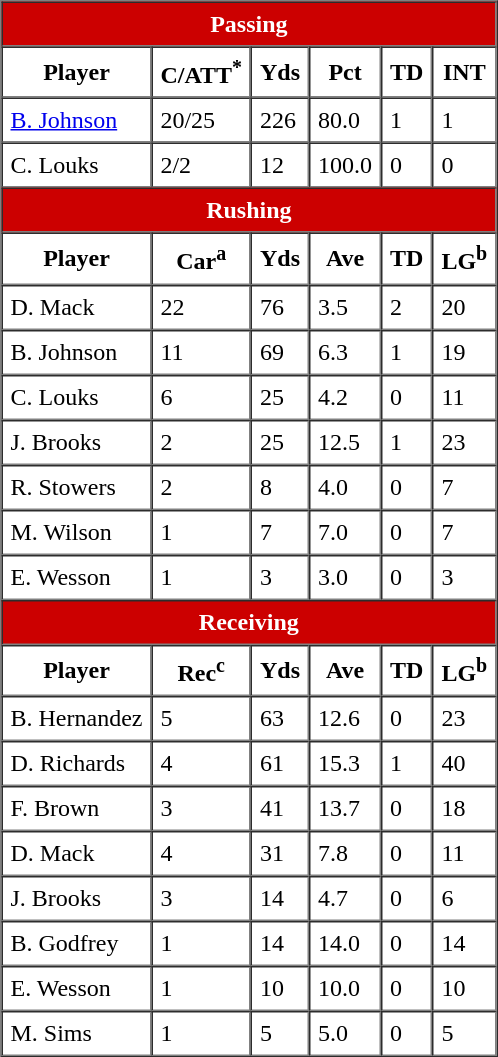<table border="1" cellpadding="5" cellspacing="0">
<tr>
<th colspan="6" style="background:#CC0000;color:white">Passing</th>
</tr>
<tr>
<th>Player</th>
<th>C/ATT<sup>*</sup></th>
<th>Yds</th>
<th>Pct</th>
<th>TD</th>
<th>INT</th>
</tr>
<tr>
<td><a href='#'>B. Johnson</a></td>
<td>20/25</td>
<td>226</td>
<td>80.0</td>
<td>1</td>
<td>1</td>
</tr>
<tr>
<td>C. Louks</td>
<td>2/2</td>
<td>12</td>
<td>100.0</td>
<td>0</td>
<td>0</td>
</tr>
<tr>
<th colspan="6" style="background:#CC0000;color:white">Rushing</th>
</tr>
<tr>
<th>Player</th>
<th>Car<sup>a</sup></th>
<th>Yds</th>
<th>Ave</th>
<th>TD</th>
<th>LG<sup>b</sup></th>
</tr>
<tr>
<td>D. Mack</td>
<td>22</td>
<td>76</td>
<td>3.5</td>
<td>2</td>
<td>20</td>
</tr>
<tr>
<td>B. Johnson</td>
<td>11</td>
<td>69</td>
<td>6.3</td>
<td>1</td>
<td>19</td>
</tr>
<tr>
<td>C. Louks</td>
<td>6</td>
<td>25</td>
<td>4.2</td>
<td>0</td>
<td>11</td>
</tr>
<tr>
<td>J. Brooks</td>
<td>2</td>
<td>25</td>
<td>12.5</td>
<td>1</td>
<td>23</td>
</tr>
<tr>
<td>R. Stowers</td>
<td>2</td>
<td>8</td>
<td>4.0</td>
<td>0</td>
<td>7</td>
</tr>
<tr>
<td>M. Wilson</td>
<td>1</td>
<td>7</td>
<td>7.0</td>
<td>0</td>
<td>7</td>
</tr>
<tr>
<td>E. Wesson</td>
<td>1</td>
<td>3</td>
<td>3.0</td>
<td>0</td>
<td>3</td>
</tr>
<tr>
<th colspan="6" style="background:#CC0000;color:white">Receiving</th>
</tr>
<tr>
<th>Player</th>
<th>Rec<sup>c</sup></th>
<th>Yds</th>
<th>Ave</th>
<th>TD</th>
<th>LG<sup>b</sup></th>
</tr>
<tr>
<td>B. Hernandez</td>
<td>5</td>
<td>63</td>
<td>12.6</td>
<td>0</td>
<td>23</td>
</tr>
<tr>
<td>D. Richards</td>
<td>4</td>
<td>61</td>
<td>15.3</td>
<td>1</td>
<td>40</td>
</tr>
<tr>
<td>F. Brown</td>
<td>3</td>
<td>41</td>
<td>13.7</td>
<td>0</td>
<td>18</td>
</tr>
<tr>
<td>D. Mack</td>
<td>4</td>
<td>31</td>
<td>7.8</td>
<td>0</td>
<td>11</td>
</tr>
<tr>
<td>J. Brooks</td>
<td>3</td>
<td>14</td>
<td>4.7</td>
<td>0</td>
<td>6</td>
</tr>
<tr>
<td>B. Godfrey</td>
<td>1</td>
<td>14</td>
<td>14.0</td>
<td>0</td>
<td>14</td>
</tr>
<tr>
<td>E. Wesson</td>
<td>1</td>
<td>10</td>
<td>10.0</td>
<td>0</td>
<td>10</td>
</tr>
<tr>
<td>M. Sims</td>
<td>1</td>
<td>5</td>
<td>5.0</td>
<td>0</td>
<td>5</td>
</tr>
</table>
